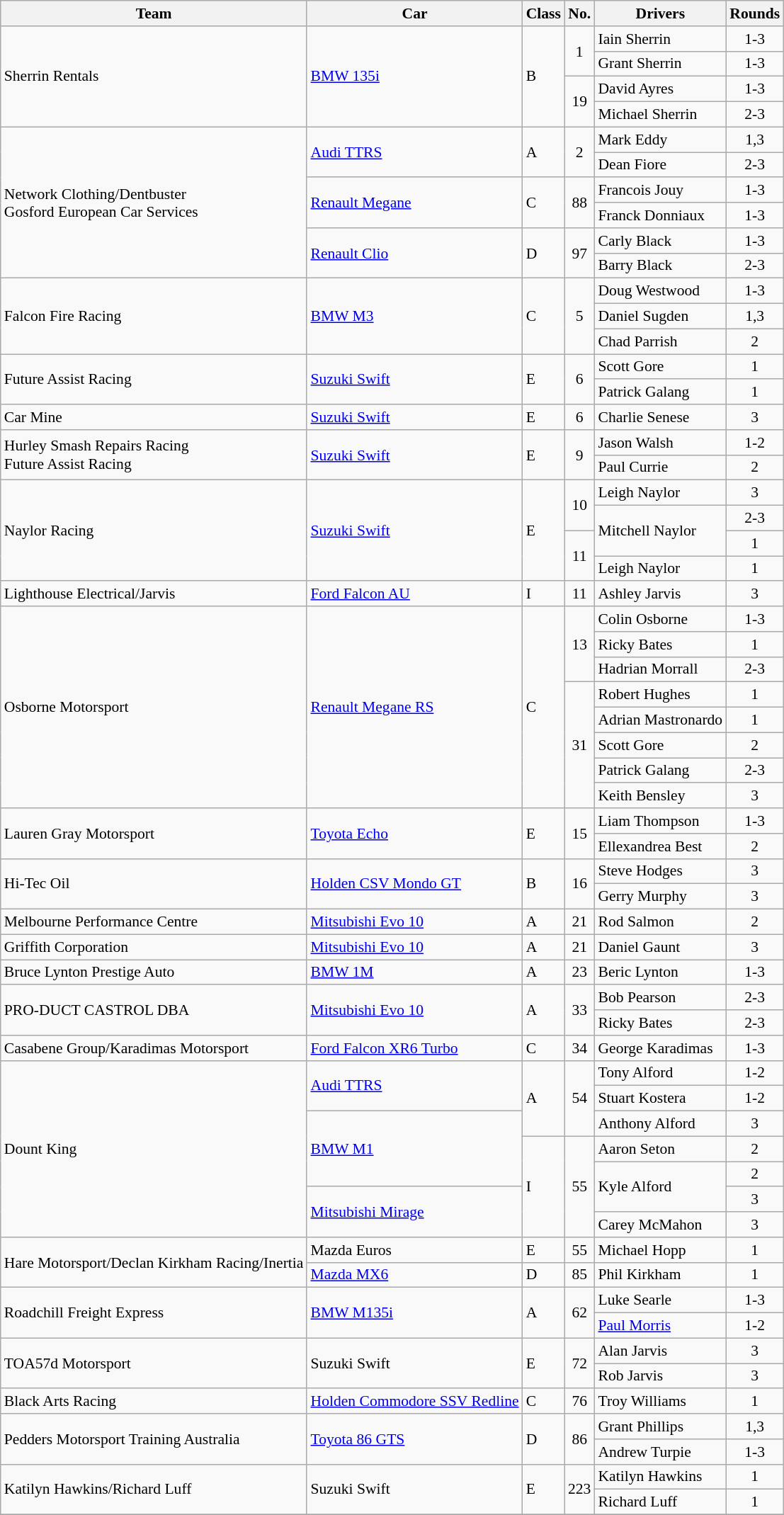<table class="wikitable" style="font-size: 90%">
<tr>
<th>Team</th>
<th>Car</th>
<th>Class</th>
<th>No.</th>
<th>Drivers</th>
<th>Rounds</th>
</tr>
<tr>
<td rowspan=4>Sherrin Rentals</td>
<td rowspan=4><a href='#'>BMW 135i</a></td>
<td rowspan=4>B</td>
<td rowspan=2 align="center">1</td>
<td> Iain Sherrin</td>
<td align="center">1-3</td>
</tr>
<tr>
<td> Grant Sherrin</td>
<td align="center">1-3</td>
</tr>
<tr>
<td rowspan=2 align="center">19</td>
<td> David Ayres</td>
<td align="center">1-3</td>
</tr>
<tr>
<td> Michael Sherrin</td>
<td align="center">2-3</td>
</tr>
<tr>
<td rowspan=6>Network Clothing/Dentbuster<br>Gosford European Car Services</td>
<td rowspan=2><a href='#'>Audi TTRS</a></td>
<td rowspan=2>A</td>
<td rowspan=2 align="center">2</td>
<td> Mark Eddy</td>
<td align="center">1,3</td>
</tr>
<tr>
<td> Dean Fiore</td>
<td align="center">2-3</td>
</tr>
<tr>
<td rowspan=2><a href='#'>Renault Megane</a></td>
<td rowspan=2>C</td>
<td rowspan=2 align="center">88</td>
<td> Francois Jouy</td>
<td align="center">1-3</td>
</tr>
<tr>
<td> Franck Donniaux</td>
<td align="center">1-3</td>
</tr>
<tr>
<td rowspan=2><a href='#'>Renault Clio</a></td>
<td rowspan=2>D</td>
<td rowspan=2 align="center">97</td>
<td> Carly Black</td>
<td align="center">1-3</td>
</tr>
<tr>
<td> Barry Black</td>
<td align="center">2-3</td>
</tr>
<tr>
<td rowspan=3>Falcon Fire Racing</td>
<td rowspan=3><a href='#'>BMW M3</a></td>
<td rowspan=3>C</td>
<td rowspan=3 align="center">5</td>
<td> Doug Westwood</td>
<td align="center">1-3</td>
</tr>
<tr>
<td> Daniel Sugden</td>
<td align="center">1,3</td>
</tr>
<tr>
<td> Chad Parrish</td>
<td align="center">2</td>
</tr>
<tr>
<td rowspan=2>Future Assist Racing</td>
<td rowspan=2><a href='#'>Suzuki Swift</a></td>
<td rowspan=2>E</td>
<td rowspan=2 align="center">6</td>
<td> Scott Gore</td>
<td align="center">1</td>
</tr>
<tr>
<td> Patrick Galang</td>
<td align="center">1</td>
</tr>
<tr>
<td>Car Mine</td>
<td><a href='#'>Suzuki Swift</a></td>
<td>E</td>
<td align="center">6</td>
<td> Charlie Senese</td>
<td align="center">3</td>
</tr>
<tr>
<td rowspan=2>Hurley Smash Repairs Racing<br>Future Assist Racing</td>
<td rowspan=2><a href='#'>Suzuki Swift</a></td>
<td rowspan=2>E</td>
<td rowspan=2 align="center">9</td>
<td> Jason Walsh</td>
<td align="center">1-2</td>
</tr>
<tr>
<td> Paul Currie</td>
<td align="center">2</td>
</tr>
<tr>
<td rowspan=4>Naylor Racing</td>
<td rowspan=4><a href='#'>Suzuki Swift</a></td>
<td rowspan=4>E</td>
<td rowspan=2 align="center">10</td>
<td> Leigh Naylor</td>
<td align="center">3</td>
</tr>
<tr>
<td rowspan=2> Mitchell Naylor</td>
<td align="center">2-3</td>
</tr>
<tr>
<td rowspan=2 align="center">11</td>
<td align="center">1</td>
</tr>
<tr>
<td> Leigh Naylor</td>
<td align="center">1</td>
</tr>
<tr>
<td>Lighthouse Electrical/Jarvis</td>
<td><a href='#'>Ford Falcon AU</a></td>
<td>I</td>
<td align="center">11</td>
<td> Ashley Jarvis</td>
<td align="center">3</td>
</tr>
<tr>
<td rowspan=8>Osborne Motorsport</td>
<td rowspan=8><a href='#'>Renault Megane RS</a></td>
<td rowspan=8>C</td>
<td rowspan=3 align="center">13</td>
<td> Colin Osborne</td>
<td align="center">1-3</td>
</tr>
<tr>
<td> Ricky Bates</td>
<td align="center">1</td>
</tr>
<tr>
<td> Hadrian Morrall</td>
<td align="center">2-3</td>
</tr>
<tr>
<td rowspan=5 align="center">31</td>
<td> Robert Hughes</td>
<td align="center">1</td>
</tr>
<tr>
<td> Adrian Mastronardo</td>
<td align="center">1</td>
</tr>
<tr>
<td> Scott Gore</td>
<td align="center">2</td>
</tr>
<tr>
<td> Patrick Galang</td>
<td align="center">2-3</td>
</tr>
<tr>
<td> Keith Bensley</td>
<td align="center">3</td>
</tr>
<tr>
<td rowspan=2>Lauren Gray Motorsport</td>
<td rowspan=2><a href='#'>Toyota Echo</a></td>
<td rowspan=2>E</td>
<td rowspan=2 align="center">15</td>
<td> Liam Thompson</td>
<td align="center">1-3</td>
</tr>
<tr>
<td> Ellexandrea Best</td>
<td align="center">2</td>
</tr>
<tr>
<td rowspan=2>Hi-Tec Oil</td>
<td rowspan=2><a href='#'>Holden CSV Mondo GT</a></td>
<td rowspan=2>B</td>
<td rowspan=2 align="center">16</td>
<td> Steve Hodges</td>
<td align="center">3</td>
</tr>
<tr>
<td> Gerry Murphy</td>
<td align="center">3</td>
</tr>
<tr>
<td>Melbourne Performance Centre</td>
<td><a href='#'>Mitsubishi Evo 10</a></td>
<td>A</td>
<td align="center">21</td>
<td> Rod Salmon</td>
<td align="center">2</td>
</tr>
<tr>
<td>Griffith Corporation</td>
<td><a href='#'>Mitsubishi Evo 10</a></td>
<td>A</td>
<td align="center">21</td>
<td> Daniel Gaunt</td>
<td align="center">3</td>
</tr>
<tr>
<td>Bruce Lynton Prestige Auto</td>
<td><a href='#'>BMW 1M</a></td>
<td>A</td>
<td align="center">23</td>
<td> Beric Lynton</td>
<td align="center">1-3</td>
</tr>
<tr>
<td rowspan=2>PRO-DUCT CASTROL DBA</td>
<td rowspan=2><a href='#'>Mitsubishi Evo 10</a></td>
<td rowspan=2>A</td>
<td rowspan=2 align="center">33</td>
<td> Bob Pearson</td>
<td align="center">2-3</td>
</tr>
<tr>
<td> Ricky Bates</td>
<td align="center">2-3</td>
</tr>
<tr>
<td>Casabene Group/Karadimas Motorsport</td>
<td><a href='#'>Ford Falcon XR6 Turbo</a></td>
<td>C</td>
<td align="center">34</td>
<td> George Karadimas</td>
<td align="center">1-3</td>
</tr>
<tr>
<td rowspan=7>Dount King</td>
<td rowspan=2><a href='#'>Audi TTRS</a></td>
<td rowspan=3>A</td>
<td rowspan=3 align="center">54</td>
<td> Tony Alford</td>
<td align="center">1-2</td>
</tr>
<tr>
<td> Stuart Kostera</td>
<td align="center">1-2</td>
</tr>
<tr>
<td rowspan=3><a href='#'>BMW M1</a></td>
<td> Anthony Alford</td>
<td align="center">3</td>
</tr>
<tr>
<td rowspan=4>I</td>
<td rowspan=4 align="center">55</td>
<td> Aaron Seton</td>
<td align="center">2</td>
</tr>
<tr>
<td rowspan=2> Kyle Alford</td>
<td align="center">2</td>
</tr>
<tr>
<td rowspan=2><a href='#'>Mitsubishi Mirage</a></td>
<td align="center">3</td>
</tr>
<tr>
<td> Carey McMahon</td>
<td align="center">3</td>
</tr>
<tr>
<td rowspan=2>Hare Motorsport/Declan Kirkham Racing/Inertia</td>
<td>Mazda Euros</td>
<td>E</td>
<td align="center">55</td>
<td> Michael Hopp</td>
<td align="center">1</td>
</tr>
<tr>
<td><a href='#'>Mazda MX6</a></td>
<td>D</td>
<td align="center">85</td>
<td> Phil Kirkham</td>
<td align="center">1</td>
</tr>
<tr>
<td rowspan=2>Roadchill Freight Express</td>
<td rowspan=2><a href='#'>BMW M135i</a></td>
<td rowspan=2>A</td>
<td rowspan=2 align="center">62</td>
<td> Luke Searle</td>
<td align="center">1-3</td>
</tr>
<tr>
<td> <a href='#'>Paul Morris</a></td>
<td align="center">1-2</td>
</tr>
<tr>
<td rowspan=2>TOA57d Motorsport</td>
<td rowspan=2>Suzuki Swift</td>
<td rowspan=2>E</td>
<td rowspan=2 align="center">72</td>
<td> Alan Jarvis</td>
<td align="center">3</td>
</tr>
<tr>
<td> Rob Jarvis</td>
<td align="center">3</td>
</tr>
<tr>
<td>Black Arts Racing</td>
<td><a href='#'>Holden Commodore SSV Redline</a></td>
<td>C</td>
<td align="center">76</td>
<td> Troy Williams</td>
<td align="center">1</td>
</tr>
<tr>
<td rowspan=2>Pedders Motorsport Training Australia</td>
<td rowspan=2><a href='#'>Toyota 86 GTS</a></td>
<td rowspan=2>D</td>
<td rowspan=2 align="center">86</td>
<td> Grant Phillips</td>
<td align="center">1,3</td>
</tr>
<tr>
<td> Andrew Turpie</td>
<td align="center">1-3</td>
</tr>
<tr>
<td rowspan=2>Katilyn Hawkins/Richard Luff</td>
<td rowspan=2>Suzuki Swift</td>
<td rowspan=2>E</td>
<td rowspan=2 align="center">223</td>
<td> Katilyn Hawkins</td>
<td align="center">1</td>
</tr>
<tr>
<td> Richard Luff</td>
<td align="center">1</td>
</tr>
<tr>
</tr>
</table>
